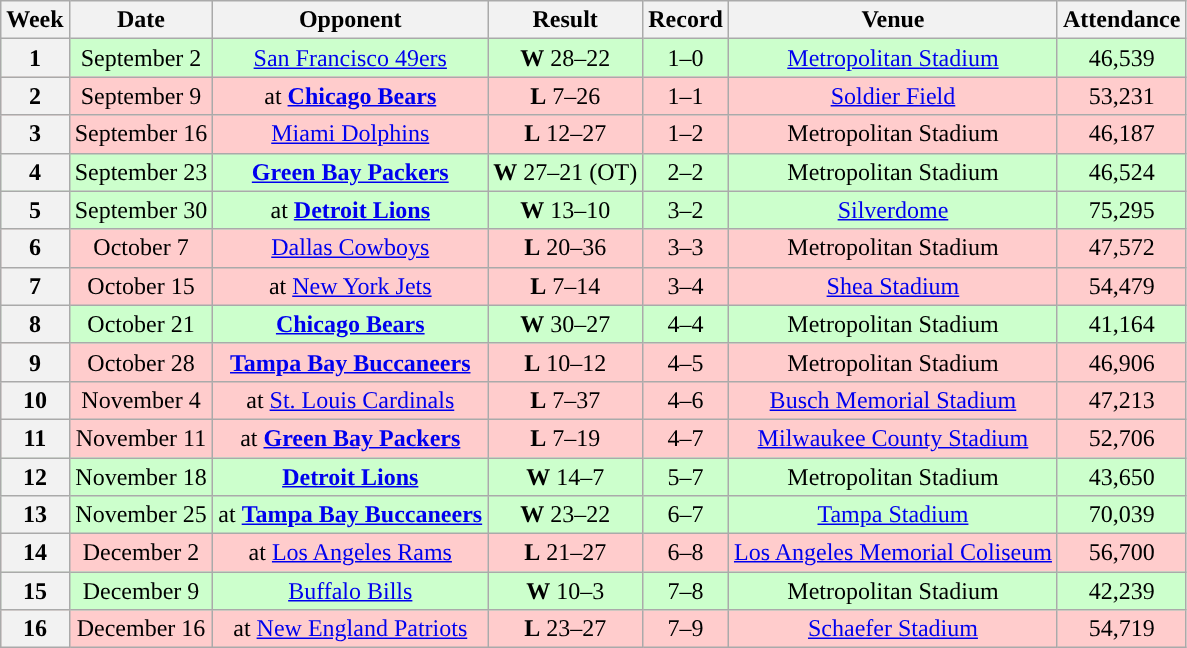<table class="wikitable" style="text-align:center">
<tr>
<th>Week</th>
<th>Date</th>
<th>Opponent</th>
<th>Result</th>
<th>Record</th>
<th>Venue</th>
<th>Attendance</th>
</tr>
<tr style="background:#cfc">
<th>1</th>
<td>September 2</td>
<td><a href='#'>San Francisco 49ers</a></td>
<td><strong>W</strong> 28–22</td>
<td>1–0</td>
<td><a href='#'>Metropolitan Stadium</a></td>
<td>46,539</td>
</tr>
<tr style="background:#fcc">
<th>2</th>
<td>September 9</td>
<td>at <strong><a href='#'>Chicago Bears</a></strong></td>
<td><strong>L</strong> 7–26</td>
<td>1–1</td>
<td><a href='#'>Soldier Field</a></td>
<td>53,231</td>
</tr>
<tr style="background:#fcc">
<th>3</th>
<td>September 16</td>
<td><a href='#'>Miami Dolphins</a></td>
<td><strong>L</strong> 12–27</td>
<td>1–2</td>
<td>Metropolitan Stadium</td>
<td>46,187</td>
</tr>
<tr style="background:#cfc">
<th>4</th>
<td>September 23</td>
<td><strong><a href='#'>Green Bay Packers</a></strong></td>
<td><strong>W</strong> 27–21 (OT)</td>
<td>2–2</td>
<td>Metropolitan Stadium</td>
<td>46,524</td>
</tr>
<tr style="background:#cfc">
<th>5</th>
<td>September 30</td>
<td>at <strong><a href='#'>Detroit Lions</a></strong></td>
<td><strong>W</strong> 13–10</td>
<td>3–2</td>
<td><a href='#'>Silverdome</a></td>
<td>75,295</td>
</tr>
<tr style="background:#fcc">
<th>6</th>
<td>October 7</td>
<td><a href='#'>Dallas Cowboys</a></td>
<td><strong>L</strong> 20–36</td>
<td>3–3</td>
<td>Metropolitan Stadium</td>
<td>47,572</td>
</tr>
<tr style="background:#fcc">
<th>7</th>
<td>October 15</td>
<td>at <a href='#'>New York Jets</a></td>
<td><strong>L</strong> 7–14</td>
<td>3–4</td>
<td><a href='#'>Shea Stadium</a></td>
<td>54,479</td>
</tr>
<tr style="background:#cfc">
<th>8</th>
<td>October 21</td>
<td><strong><a href='#'>Chicago Bears</a></strong></td>
<td><strong>W</strong> 30–27</td>
<td>4–4</td>
<td>Metropolitan Stadium</td>
<td>41,164</td>
</tr>
<tr style="background:#fcc">
<th>9</th>
<td>October 28</td>
<td><strong><a href='#'>Tampa Bay Buccaneers</a></strong></td>
<td><strong>L</strong> 10–12</td>
<td>4–5</td>
<td>Metropolitan Stadium</td>
<td>46,906</td>
</tr>
<tr style="background:#fcc">
<th>10</th>
<td>November 4</td>
<td>at <a href='#'>St. Louis Cardinals</a></td>
<td><strong>L</strong> 7–37</td>
<td>4–6</td>
<td><a href='#'>Busch Memorial Stadium</a></td>
<td>47,213</td>
</tr>
<tr style="background:#fcc">
<th>11</th>
<td>November 11</td>
<td>at <strong><a href='#'>Green Bay Packers</a></strong></td>
<td><strong>L</strong> 7–19</td>
<td>4–7</td>
<td><a href='#'>Milwaukee County Stadium</a></td>
<td>52,706</td>
</tr>
<tr style="background:#cfc">
<th>12</th>
<td>November 18</td>
<td><strong><a href='#'>Detroit Lions</a></strong></td>
<td><strong>W</strong> 14–7</td>
<td>5–7</td>
<td>Metropolitan Stadium</td>
<td>43,650</td>
</tr>
<tr style="background:#cfc">
<th>13</th>
<td>November 25</td>
<td>at <strong><a href='#'>Tampa Bay Buccaneers</a></strong></td>
<td><strong>W</strong> 23–22</td>
<td>6–7</td>
<td><a href='#'>Tampa Stadium</a></td>
<td>70,039</td>
</tr>
<tr style="background:#fcc">
<th>14</th>
<td>December 2</td>
<td>at <a href='#'>Los Angeles Rams</a></td>
<td><strong>L</strong> 21–27 </td>
<td>6–8</td>
<td><a href='#'>Los Angeles Memorial Coliseum</a></td>
<td>56,700</td>
</tr>
<tr style="background:#cfc">
<th>15</th>
<td>December 9</td>
<td><a href='#'>Buffalo Bills</a></td>
<td><strong>W</strong> 10–3</td>
<td>7–8</td>
<td>Metropolitan Stadium</td>
<td>42,239</td>
</tr>
<tr style="background:#fcc">
<th>16</th>
<td>December 16</td>
<td>at <a href='#'>New England Patriots</a></td>
<td><strong>L</strong> 23–27</td>
<td>7–9</td>
<td><a href='#'>Schaefer Stadium</a></td>
<td>54,719</td>
</tr>
</table>
